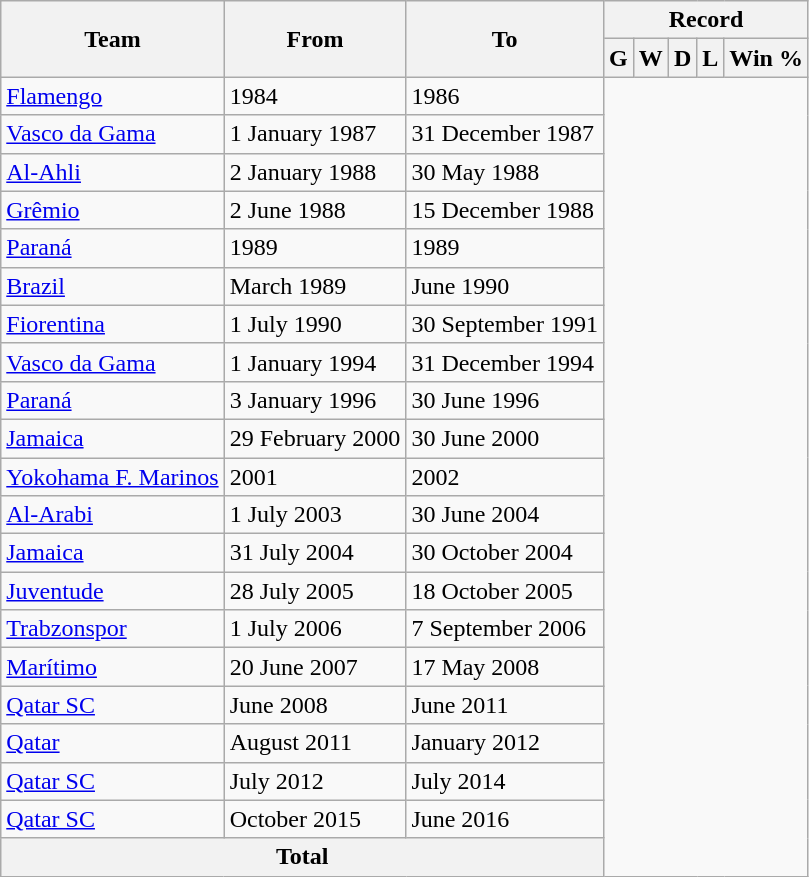<table class="wikitable" style="text-align: center">
<tr>
<th rowspan="2">Team</th>
<th rowspan="2">From</th>
<th rowspan="2">To</th>
<th colspan="5">Record</th>
</tr>
<tr>
<th>G</th>
<th>W</th>
<th>D</th>
<th>L</th>
<th>Win %</th>
</tr>
<tr>
<td align=left><a href='#'>Flamengo</a></td>
<td align=left>1984</td>
<td align=left>1986<br></td>
</tr>
<tr>
<td align=left><a href='#'>Vasco da Gama</a></td>
<td align=left>1 January 1987</td>
<td align=left>31 December 1987<br></td>
</tr>
<tr>
<td align=left><a href='#'>Al-Ahli</a></td>
<td align=left>2 January 1988</td>
<td align=left>30 May 1988<br></td>
</tr>
<tr>
<td align=left><a href='#'>Grêmio</a></td>
<td align=left>2 June 1988</td>
<td align=left>15 December 1988<br></td>
</tr>
<tr>
<td align=left><a href='#'>Paraná</a></td>
<td align=left>1989</td>
<td align=left>1989<br></td>
</tr>
<tr>
<td align=left><a href='#'>Brazil</a></td>
<td align=left>March 1989</td>
<td align=left>June 1990<br></td>
</tr>
<tr>
<td align=left><a href='#'>Fiorentina</a></td>
<td align=left>1 July 1990</td>
<td align=left>30 September 1991<br></td>
</tr>
<tr>
<td align=left><a href='#'>Vasco da Gama</a></td>
<td align=left>1 January 1994</td>
<td align=left>31 December 1994<br></td>
</tr>
<tr>
<td align=left><a href='#'>Paraná</a></td>
<td align=left>3 January 1996</td>
<td align=left>30 June 1996<br></td>
</tr>
<tr>
<td align=left><a href='#'>Jamaica</a></td>
<td align=left>29 February 2000</td>
<td align=left>30 June 2000<br></td>
</tr>
<tr>
<td align="left"><a href='#'>Yokohama F. Marinos</a></td>
<td align="left">2001</td>
<td align="left">2002<br></td>
</tr>
<tr>
<td align=left><a href='#'>Al-Arabi</a></td>
<td align=left>1 July 2003</td>
<td align=left>30 June 2004<br></td>
</tr>
<tr>
<td align=left><a href='#'>Jamaica</a></td>
<td align=left>31 July 2004</td>
<td align=left>30 October 2004<br></td>
</tr>
<tr>
<td align=left><a href='#'>Juventude</a></td>
<td align=left>28 July 2005</td>
<td align=left>18 October 2005<br></td>
</tr>
<tr>
<td align=left><a href='#'>Trabzonspor</a></td>
<td align=left>1 July 2006</td>
<td align=left>7 September 2006<br></td>
</tr>
<tr>
<td align=left><a href='#'>Marítimo</a></td>
<td align=left>20 June 2007</td>
<td align=left>17 May 2008<br></td>
</tr>
<tr>
<td align=left><a href='#'>Qatar SC</a></td>
<td align=left>June 2008</td>
<td align=left>June 2011<br></td>
</tr>
<tr>
<td align=left><a href='#'>Qatar</a></td>
<td align=left>August 2011</td>
<td align=left>January 2012<br></td>
</tr>
<tr>
<td align=left><a href='#'>Qatar SC</a></td>
<td align=left>July 2012</td>
<td align=left>July 2014<br></td>
</tr>
<tr>
<td align=left><a href='#'>Qatar SC</a></td>
<td align=left>October 2015</td>
<td align=left>June 2016<br></td>
</tr>
<tr>
<th colspan="3">Total<br></th>
</tr>
</table>
